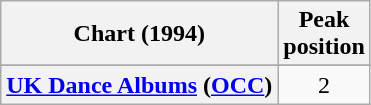<table class="wikitable sortable plainrowheaders" style="text-align:center;" border="1">
<tr>
<th scope="col">Chart (1994)</th>
<th scope="col">Peak<br>position</th>
</tr>
<tr>
</tr>
<tr>
<th scope="row"><a href='#'>UK Dance Albums</a> (<a href='#'>OCC</a>)</th>
<td>2</td>
</tr>
</table>
